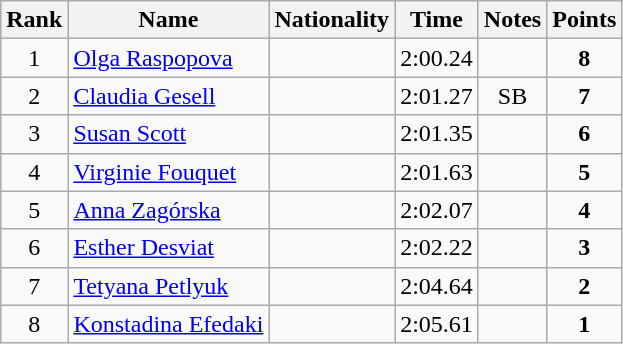<table class="wikitable sortable" style="text-align:center">
<tr>
<th>Rank</th>
<th>Name</th>
<th>Nationality</th>
<th>Time</th>
<th>Notes</th>
<th>Points</th>
</tr>
<tr>
<td>1</td>
<td align=left><a href='#'>Olga Raspopova</a></td>
<td align=left></td>
<td>2:00.24</td>
<td></td>
<td><strong>8</strong></td>
</tr>
<tr>
<td>2</td>
<td align=left><a href='#'>Claudia Gesell</a></td>
<td align=left></td>
<td>2:01.27</td>
<td>SB</td>
<td><strong>7</strong></td>
</tr>
<tr>
<td>3</td>
<td align=left><a href='#'>Susan Scott</a></td>
<td align=left></td>
<td>2:01.35</td>
<td></td>
<td><strong>6</strong></td>
</tr>
<tr>
<td>4</td>
<td align=left><a href='#'>Virginie Fouquet</a></td>
<td align=left></td>
<td>2:01.63</td>
<td></td>
<td><strong>5</strong></td>
</tr>
<tr>
<td>5</td>
<td align=left><a href='#'>Anna Zagórska</a></td>
<td align=left></td>
<td>2:02.07</td>
<td></td>
<td><strong>4</strong></td>
</tr>
<tr>
<td>6</td>
<td align=left><a href='#'>Esther Desviat</a></td>
<td align=left></td>
<td>2:02.22</td>
<td></td>
<td><strong>3</strong></td>
</tr>
<tr>
<td>7</td>
<td align=left><a href='#'>Tetyana Petlyuk</a></td>
<td align=left></td>
<td>2:04.64</td>
<td></td>
<td><strong>2</strong></td>
</tr>
<tr>
<td>8</td>
<td align=left><a href='#'>Konstadina Efedaki</a></td>
<td align=left></td>
<td>2:05.61</td>
<td></td>
<td><strong>1</strong></td>
</tr>
</table>
